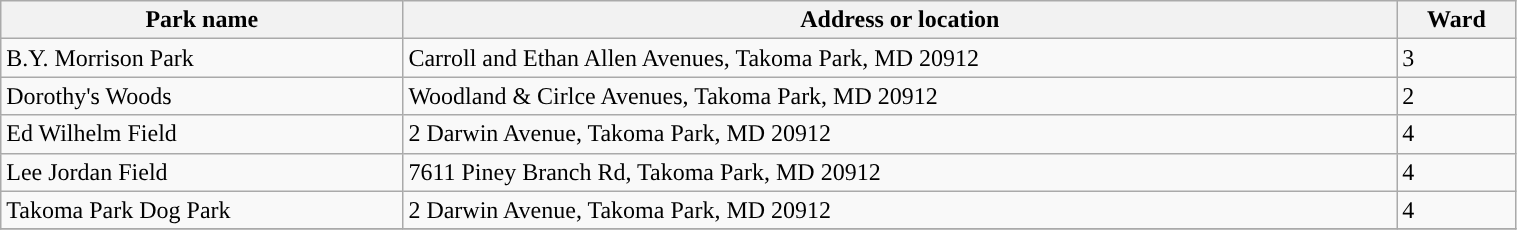<table class="wikitable" style="width: 80%;">
<tr>
<th>Park name</th>
<th>Address or location</th>
<th>Ward</th>
</tr>
<tr>
<td>B.Y. Morrison Park</td>
<td>Carroll and Ethan Allen Avenues, Takoma Park, MD 20912</td>
<td>3</td>
</tr>
<tr>
<td>Dorothy's Woods</td>
<td>Woodland & Cirlce Avenues, Takoma Park, MD 20912</td>
<td>2</td>
</tr>
<tr>
<td>Ed Wilhelm Field</td>
<td>2 Darwin Avenue, Takoma Park, MD 20912</td>
<td>4</td>
</tr>
<tr>
<td>Lee Jordan Field</td>
<td>7611 Piney Branch Rd, Takoma Park, MD 20912</td>
<td>4</td>
</tr>
<tr>
<td>Takoma Park Dog Park</td>
<td>2 Darwin Avenue, Takoma Park, MD 20912</td>
<td>4</td>
</tr>
<tr>
</tr>
</table>
